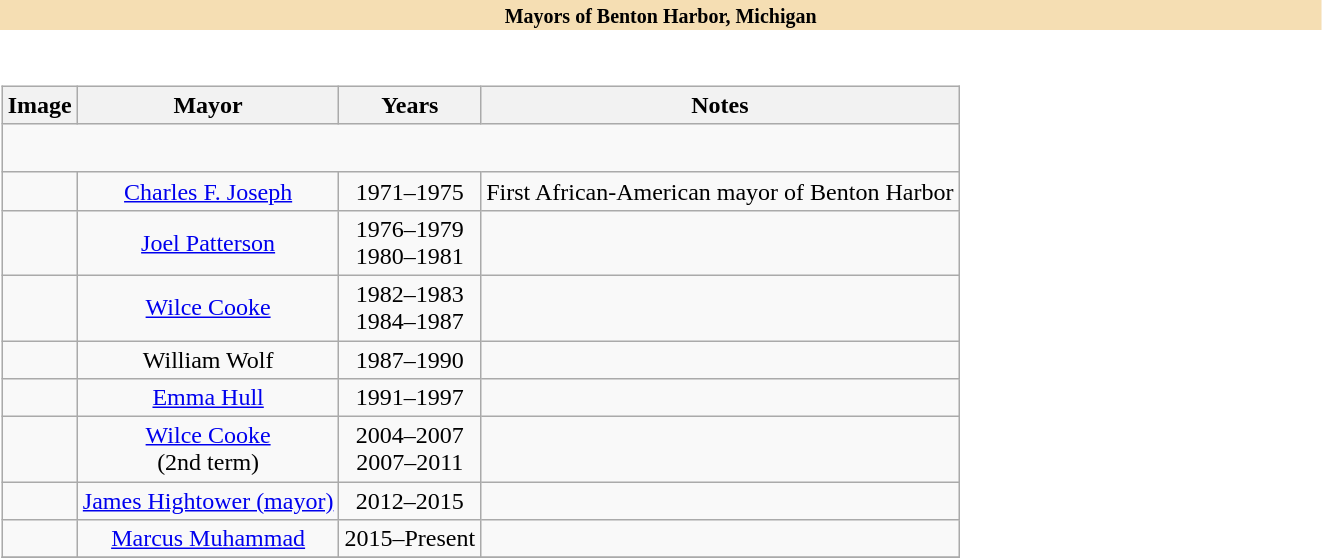<table class="toccolours collapsible collapsed" width=70% align="left">
<tr>
<th style="background:#F5DEB3"><small>Mayors of Benton Harbor, Michigan</small></th>
</tr>
<tr>
<td><br><table class="wikitable" style="text-align:center">
<tr>
<th>Image</th>
<th>Mayor</th>
<th>Years</th>
<th>Notes</th>
</tr>
<tr style="height:2em">
</tr>
<tr>
<td></td>
<td><a href='#'>Charles F. Joseph</a></td>
<td>1971–1975</td>
<td>First African-American mayor of Benton Harbor</td>
</tr>
<tr>
<td></td>
<td><a href='#'>Joel Patterson</a></td>
<td>1976–1979<br> 1980–1981</td>
<td></td>
</tr>
<tr>
<td></td>
<td><a href='#'>Wilce Cooke</a></td>
<td>1982–1983<br> 1984–1987</td>
<td></td>
</tr>
<tr>
<td></td>
<td>William Wolf</td>
<td>1987–1990</td>
<td></td>
</tr>
<tr>
<td></td>
<td><a href='#'>Emma Hull</a></td>
<td>1991–1997</td>
<td></td>
</tr>
<tr>
<td></td>
<td><a href='#'>Wilce Cooke</a><br> (2nd term)</td>
<td>2004–2007<br> 2007–2011<br></td>
<td></td>
</tr>
<tr>
<td></td>
<td><a href='#'>James Hightower (mayor)</a></td>
<td>2012–2015</td>
<td></td>
</tr>
<tr>
<td></td>
<td><a href='#'>Marcus Muhammad</a></td>
<td>2015–Present</td>
<td></td>
</tr>
<tr>
</tr>
</table>
</td>
</tr>
</table>
